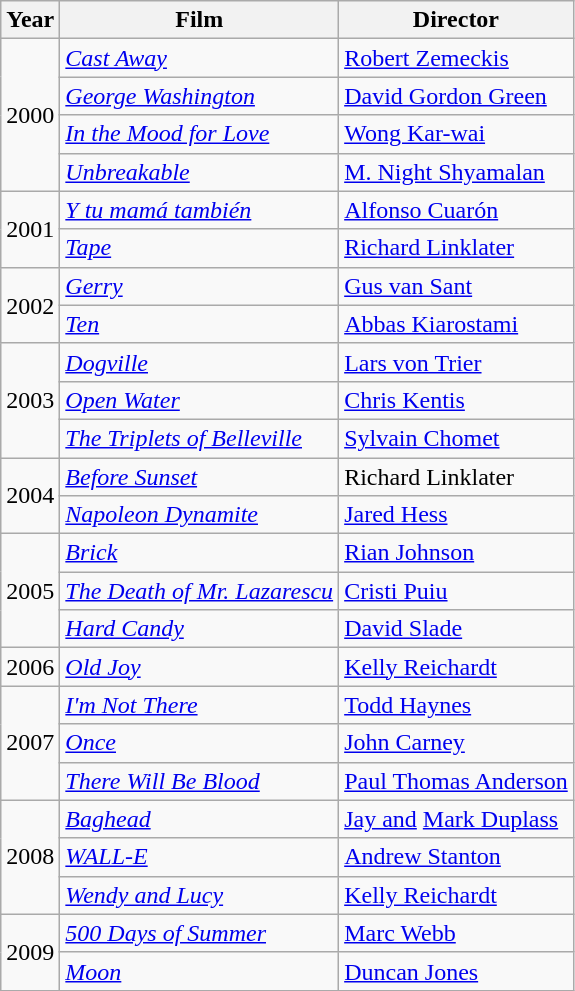<table class="wikitable sortable">
<tr>
<th scope="col">Year</th>
<th scope="col">Film</th>
<th scope="col">Director</th>
</tr>
<tr>
<td rowspan="4">2000</td>
<td><em><a href='#'>Cast Away</a></em></td>
<td><a href='#'>Robert Zemeckis</a></td>
</tr>
<tr>
<td><em><a href='#'>George Washington</a></em></td>
<td><a href='#'>David Gordon Green</a></td>
</tr>
<tr>
<td><em><a href='#'>In the Mood for Love</a></em></td>
<td><a href='#'>Wong Kar-wai</a></td>
</tr>
<tr>
<td><em><a href='#'>Unbreakable</a></em></td>
<td><a href='#'>M. Night Shyamalan</a></td>
</tr>
<tr>
<td rowspan="2">2001</td>
<td><em><a href='#'>Y tu mamá también</a></em></td>
<td><a href='#'>Alfonso Cuarón</a></td>
</tr>
<tr>
<td><em><a href='#'>Tape</a></em></td>
<td><a href='#'>Richard Linklater</a></td>
</tr>
<tr>
<td rowspan="2">2002</td>
<td><em><a href='#'>Gerry</a></em></td>
<td><a href='#'>Gus van Sant</a></td>
</tr>
<tr>
<td><em><a href='#'>Ten</a></em></td>
<td><a href='#'>Abbas Kiarostami</a></td>
</tr>
<tr>
<td rowspan="3">2003</td>
<td><em><a href='#'>Dogville</a></em></td>
<td><a href='#'>Lars von Trier</a></td>
</tr>
<tr>
<td><em><a href='#'>Open Water</a></em></td>
<td><a href='#'>Chris Kentis</a></td>
</tr>
<tr>
<td><em><a href='#'>The Triplets of Belleville</a></em></td>
<td><a href='#'>Sylvain Chomet</a></td>
</tr>
<tr>
<td rowspan="2">2004</td>
<td><em><a href='#'>Before Sunset</a></em></td>
<td>Richard Linklater</td>
</tr>
<tr>
<td><em><a href='#'>Napoleon Dynamite</a></em></td>
<td><a href='#'>Jared Hess</a></td>
</tr>
<tr>
<td rowspan="3">2005</td>
<td><em><a href='#'>Brick</a></em></td>
<td><a href='#'>Rian Johnson</a></td>
</tr>
<tr>
<td><em><a href='#'>The Death of Mr. Lazarescu</a></em></td>
<td><a href='#'>Cristi Puiu</a></td>
</tr>
<tr>
<td><em><a href='#'>Hard Candy</a></em></td>
<td><a href='#'>David Slade</a></td>
</tr>
<tr>
<td>2006</td>
<td><em><a href='#'>Old Joy</a></em></td>
<td><a href='#'>Kelly Reichardt</a></td>
</tr>
<tr>
<td rowspan="3">2007</td>
<td><em><a href='#'>I'm Not There</a></em></td>
<td><a href='#'>Todd Haynes</a></td>
</tr>
<tr>
<td><em><a href='#'>Once</a></em></td>
<td><a href='#'>John Carney</a></td>
</tr>
<tr>
<td><em><a href='#'>There Will Be Blood</a></em></td>
<td><a href='#'>Paul Thomas Anderson</a></td>
</tr>
<tr>
<td rowspan="3">2008</td>
<td><em><a href='#'>Baghead</a></em></td>
<td><a href='#'>Jay and</a> <a href='#'>Mark Duplass</a></td>
</tr>
<tr>
<td><em><a href='#'>WALL-E</a></em></td>
<td><a href='#'>Andrew Stanton</a></td>
</tr>
<tr>
<td><em><a href='#'>Wendy and Lucy</a></em></td>
<td><a href='#'>Kelly Reichardt</a></td>
</tr>
<tr>
<td rowspan="2">2009</td>
<td><em><a href='#'>500 Days of Summer</a></em></td>
<td><a href='#'>Marc Webb</a></td>
</tr>
<tr>
<td><em><a href='#'>Moon</a></em></td>
<td><a href='#'>Duncan Jones</a></td>
</tr>
</table>
